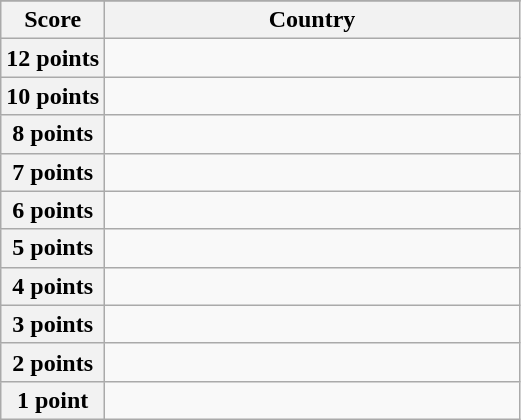<table class="wikitable">
<tr>
</tr>
<tr>
<th scope="col" width="20%">Score</th>
<th scope="col">Country</th>
</tr>
<tr>
<th scope="row">12 points</th>
<td></td>
</tr>
<tr>
<th scope="row">10 points</th>
<td></td>
</tr>
<tr>
<th scope="row">8 points</th>
<td></td>
</tr>
<tr>
<th scope="row">7 points</th>
<td></td>
</tr>
<tr>
<th scope="row">6 points</th>
<td></td>
</tr>
<tr>
<th scope="row">5 points</th>
<td></td>
</tr>
<tr>
<th scope="row">4 points</th>
<td></td>
</tr>
<tr>
<th scope="row">3 points</th>
<td></td>
</tr>
<tr>
<th scope="row">2 points</th>
<td></td>
</tr>
<tr>
<th scope="row">1 point</th>
<td></td>
</tr>
</table>
